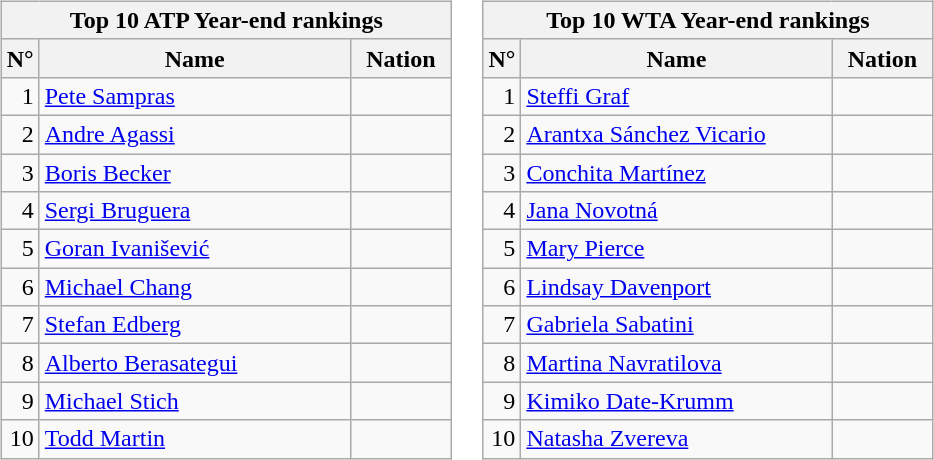<table>
<tr valign="top">
<td><br><table class="wikitable">
<tr>
<th colspan="3">Top 10 ATP Year-end rankings</th>
</tr>
<tr>
<th>N°</th>
<th width="200">Name</th>
<th width="60">Nation</th>
</tr>
<tr>
<td align="right">1</td>
<td><a href='#'>Pete Sampras</a></td>
<td></td>
</tr>
<tr>
<td align="right">2</td>
<td><a href='#'>Andre Agassi</a></td>
<td></td>
</tr>
<tr>
<td align="right">3</td>
<td><a href='#'>Boris Becker</a></td>
<td></td>
</tr>
<tr>
<td align="right">4</td>
<td><a href='#'>Sergi Bruguera</a></td>
<td></td>
</tr>
<tr>
<td align="right">5</td>
<td><a href='#'>Goran Ivanišević</a></td>
<td></td>
</tr>
<tr>
<td align="right">6</td>
<td><a href='#'>Michael Chang</a></td>
<td></td>
</tr>
<tr>
<td align="right">7</td>
<td><a href='#'>Stefan Edberg</a></td>
<td></td>
</tr>
<tr>
<td align="right">8</td>
<td><a href='#'>Alberto Berasategui</a></td>
<td></td>
</tr>
<tr>
<td align="right">9</td>
<td><a href='#'>Michael Stich</a></td>
<td></td>
</tr>
<tr>
<td align="right">10</td>
<td><a href='#'>Todd Martin</a></td>
<td></td>
</tr>
</table>
</td>
<td><br><table class="wikitable">
<tr>
<th colspan="3">Top 10 WTA Year-end rankings</th>
</tr>
<tr>
<th>N°</th>
<th width="200">Name</th>
<th width="60">Nation</th>
</tr>
<tr>
<td align="right">1</td>
<td><a href='#'>Steffi Graf</a></td>
<td></td>
</tr>
<tr>
<td align="right">2</td>
<td><a href='#'>Arantxa Sánchez Vicario</a></td>
<td></td>
</tr>
<tr>
<td align="right">3</td>
<td><a href='#'>Conchita Martínez</a></td>
<td></td>
</tr>
<tr>
<td align="right">4</td>
<td><a href='#'>Jana Novotná</a></td>
<td></td>
</tr>
<tr>
<td align="right">5</td>
<td><a href='#'>Mary Pierce</a></td>
<td></td>
</tr>
<tr>
<td align="right">6</td>
<td><a href='#'>Lindsay Davenport</a></td>
<td></td>
</tr>
<tr>
<td align="right">7</td>
<td><a href='#'>Gabriela Sabatini</a></td>
<td></td>
</tr>
<tr>
<td align="right">8</td>
<td><a href='#'>Martina Navratilova</a></td>
<td></td>
</tr>
<tr>
<td align="right">9</td>
<td><a href='#'>Kimiko Date-Krumm</a></td>
<td></td>
</tr>
<tr>
<td align="right">10</td>
<td><a href='#'>Natasha Zvereva</a></td>
<td></td>
</tr>
</table>
</td>
</tr>
</table>
